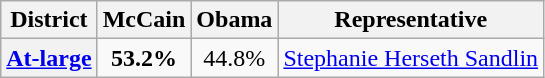<table class=wikitable>
<tr>
<th>District</th>
<th>McCain</th>
<th>Obama</th>
<th>Representative</th>
</tr>
<tr align=center>
<th><a href='#'>At-large</a></th>
<td><strong>53.2%</strong></td>
<td>44.8%</td>
<td><a href='#'>Stephanie Herseth Sandlin</a></td>
</tr>
</table>
